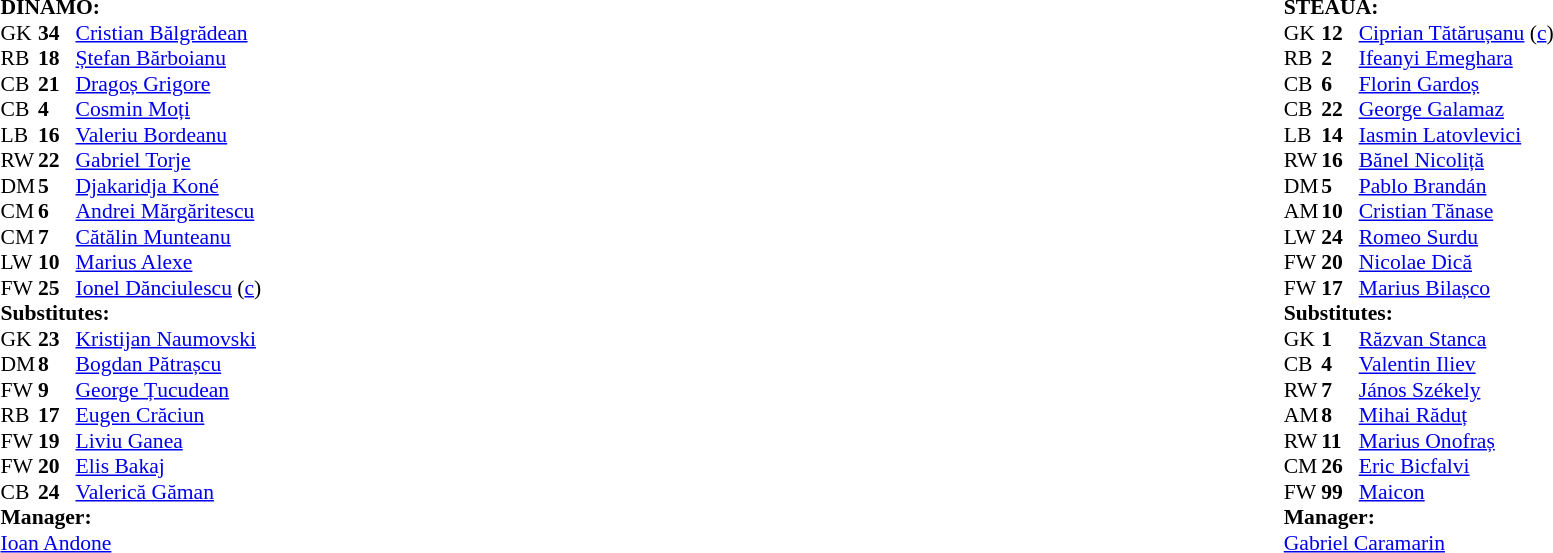<table width="100%">
<tr>
<td valign="top" width="50%"><br><table style="font-size: 90%" cellspacing="0" cellpadding="0">
<tr>
<td colspan="4"><strong>DINAMO:</strong></td>
</tr>
<tr>
<th width=25></th>
<th width=25></th>
</tr>
<tr>
<td>GK</td>
<td><strong>34</strong></td>
<td> <a href='#'>Cristian Bălgrădean</a></td>
</tr>
<tr>
<td>RB</td>
<td><strong>18</strong></td>
<td> <a href='#'>Ștefan Bărboianu</a></td>
</tr>
<tr>
<td>CB</td>
<td><strong>21</strong></td>
<td> <a href='#'>Dragoș Grigore</a></td>
</tr>
<tr>
<td>CB</td>
<td><strong>4</strong></td>
<td> <a href='#'>Cosmin Moți</a></td>
<td></td>
</tr>
<tr>
<td>LB</td>
<td><strong>16</strong></td>
<td> <a href='#'>Valeriu Bordeanu</a></td>
</tr>
<tr>
<td>RW</td>
<td><strong>22</strong></td>
<td> <a href='#'>Gabriel Torje</a></td>
<td></td>
</tr>
<tr>
<td>DM</td>
<td><strong>5</strong></td>
<td> <a href='#'>Djakaridja Koné</a></td>
<td></td>
<td></td>
</tr>
<tr>
<td>CM</td>
<td><strong>6</strong></td>
<td> <a href='#'>Andrei Mărgăritescu</a></td>
<td></td>
<td></td>
</tr>
<tr>
<td>CM</td>
<td><strong>7</strong></td>
<td> <a href='#'>Cătălin Munteanu</a></td>
</tr>
<tr>
<td>LW</td>
<td><strong>10</strong></td>
<td> <a href='#'>Marius Alexe</a></td>
</tr>
<tr>
<td>FW</td>
<td><strong>25</strong></td>
<td> <a href='#'>Ionel Dănciulescu</a> (<a href='#'>c</a>)</td>
<td></td>
<td></td>
</tr>
<tr>
<td colspan=3><strong>Substitutes:</strong></td>
</tr>
<tr>
<td>GK</td>
<td><strong>23</strong></td>
<td> <a href='#'>Kristijan Naumovski</a></td>
</tr>
<tr>
<td>DM</td>
<td><strong>8</strong></td>
<td> <a href='#'>Bogdan Pătrașcu</a></td>
</tr>
<tr>
<td>FW</td>
<td><strong>9</strong></td>
<td> <a href='#'>George Țucudean</a></td>
<td></td>
<td></td>
</tr>
<tr>
<td>RB</td>
<td><strong>17</strong></td>
<td> <a href='#'>Eugen Crăciun</a></td>
</tr>
<tr>
<td>FW</td>
<td><strong>19</strong></td>
<td> <a href='#'>Liviu Ganea</a></td>
<td></td>
<td></td>
</tr>
<tr>
<td>FW</td>
<td><strong>20</strong></td>
<td> <a href='#'>Elis Bakaj</a></td>
<td></td>
<td></td>
</tr>
<tr>
<td>CB</td>
<td><strong>24</strong></td>
<td> <a href='#'>Valerică Găman</a></td>
</tr>
<tr>
<td colspan=3><strong>Manager:</strong></td>
</tr>
<tr>
<td colspan=4> <a href='#'>Ioan Andone</a></td>
</tr>
</table>
</td>
<td valign="top"></td>
<td style="vertical-align:top; width:50%;"><br><table style="font-size: 90%" cellspacing="0" cellpadding="0" align=center>
<tr>
<td colspan="4"><strong>STEAUA:</strong></td>
</tr>
<tr>
<th width=25></th>
<th width=25></th>
</tr>
<tr>
<td>GK</td>
<td><strong>12</strong></td>
<td> <a href='#'>Ciprian Tătărușanu</a> (<a href='#'>c</a>)</td>
</tr>
<tr>
<td>RB</td>
<td><strong>2</strong></td>
<td> <a href='#'>Ifeanyi Emeghara</a></td>
</tr>
<tr>
<td>CB</td>
<td><strong>6</strong></td>
<td> <a href='#'>Florin Gardoș</a></td>
</tr>
<tr>
<td>CB</td>
<td><strong>22</strong></td>
<td> <a href='#'>George Galamaz</a></td>
</tr>
<tr>
<td>LB</td>
<td><strong>14</strong></td>
<td> <a href='#'>Iasmin Latovlevici</a></td>
</tr>
<tr>
<td>RW</td>
<td><strong>16</strong></td>
<td> <a href='#'>Bănel Nicoliță</a></td>
<td></td>
</tr>
<tr>
<td>DM</td>
<td><strong>5</strong></td>
<td> <a href='#'>Pablo Brandán</a></td>
</tr>
<tr>
<td>AM</td>
<td><strong>10</strong></td>
<td> <a href='#'>Cristian Tănase</a></td>
<td></td>
<td></td>
</tr>
<tr>
<td>LW</td>
<td><strong>24</strong></td>
<td> <a href='#'>Romeo Surdu</a></td>
</tr>
<tr>
<td>FW</td>
<td><strong>20</strong></td>
<td> <a href='#'>Nicolae Dică</a></td>
<td></td>
<td></td>
</tr>
<tr>
<td>FW</td>
<td><strong>17</strong></td>
<td> <a href='#'>Marius Bilașco</a></td>
<td></td>
<td></td>
</tr>
<tr>
<td colspan=3><strong>Substitutes:</strong></td>
</tr>
<tr>
<td>GK</td>
<td><strong>1</strong></td>
<td> <a href='#'>Răzvan Stanca</a></td>
</tr>
<tr>
<td>CB</td>
<td><strong>4</strong></td>
<td> <a href='#'>Valentin Iliev</a></td>
<td></td>
<td></td>
</tr>
<tr>
<td>RW</td>
<td><strong>7</strong></td>
<td> <a href='#'>János Székely</a></td>
<td></td>
<td></td>
</tr>
<tr>
<td>AM</td>
<td><strong>8</strong></td>
<td> <a href='#'>Mihai Răduț</a></td>
</tr>
<tr>
<td>RW</td>
<td><strong>11</strong></td>
<td> <a href='#'>Marius Onofraș</a></td>
</tr>
<tr>
<td>CM</td>
<td><strong>26</strong></td>
<td> <a href='#'>Eric Bicfalvi</a></td>
<td></td>
<td></td>
</tr>
<tr>
<td>FW</td>
<td><strong>99</strong></td>
<td> <a href='#'>Maicon</a></td>
</tr>
<tr>
<td colspan=3><strong>Manager:</strong></td>
</tr>
<tr>
<td colspan=4> <a href='#'>Gabriel Caramarin</a></td>
</tr>
</table>
</td>
</tr>
<tr>
</tr>
</table>
